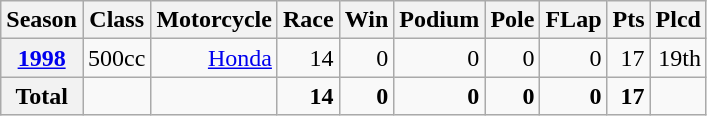<table class="wikitable" style=text-align:right>
<tr>
<th>Season</th>
<th>Class</th>
<th>Motorcycle</th>
<th>Race</th>
<th>Win</th>
<th>Podium</th>
<th>Pole</th>
<th>FLap</th>
<th>Pts</th>
<th>Plcd</th>
</tr>
<tr>
<th><a href='#'>1998</a></th>
<td>500cc</td>
<td><a href='#'>Honda</a></td>
<td>14</td>
<td>0</td>
<td>0</td>
<td>0</td>
<td>0</td>
<td>17</td>
<td>19th</td>
</tr>
<tr>
<th>Total</th>
<td></td>
<td></td>
<td><strong>14</strong></td>
<td><strong>0</strong></td>
<td><strong>0</strong></td>
<td><strong>0</strong></td>
<td><strong>0</strong></td>
<td><strong>17</strong></td>
<td></td>
</tr>
</table>
